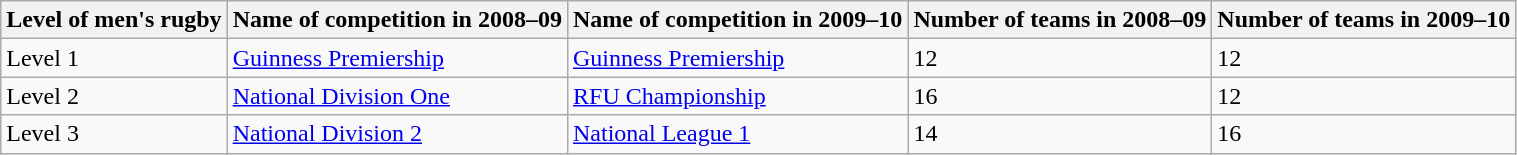<table class="wikitable">
<tr>
<th>Level of men's rugby</th>
<th>Name of competition in 2008–09</th>
<th>Name of competition in 2009–10</th>
<th>Number of teams in 2008–09</th>
<th>Number of teams in 2009–10</th>
</tr>
<tr>
<td>Level 1</td>
<td><a href='#'>Guinness Premiership</a></td>
<td><a href='#'>Guinness Premiership</a></td>
<td>12</td>
<td>12</td>
</tr>
<tr>
<td>Level 2</td>
<td><a href='#'>National Division One</a></td>
<td><a href='#'>RFU Championship</a></td>
<td>16</td>
<td>12</td>
</tr>
<tr>
<td>Level 3</td>
<td><a href='#'>National Division 2</a></td>
<td><a href='#'>National League 1</a></td>
<td>14</td>
<td>16</td>
</tr>
</table>
